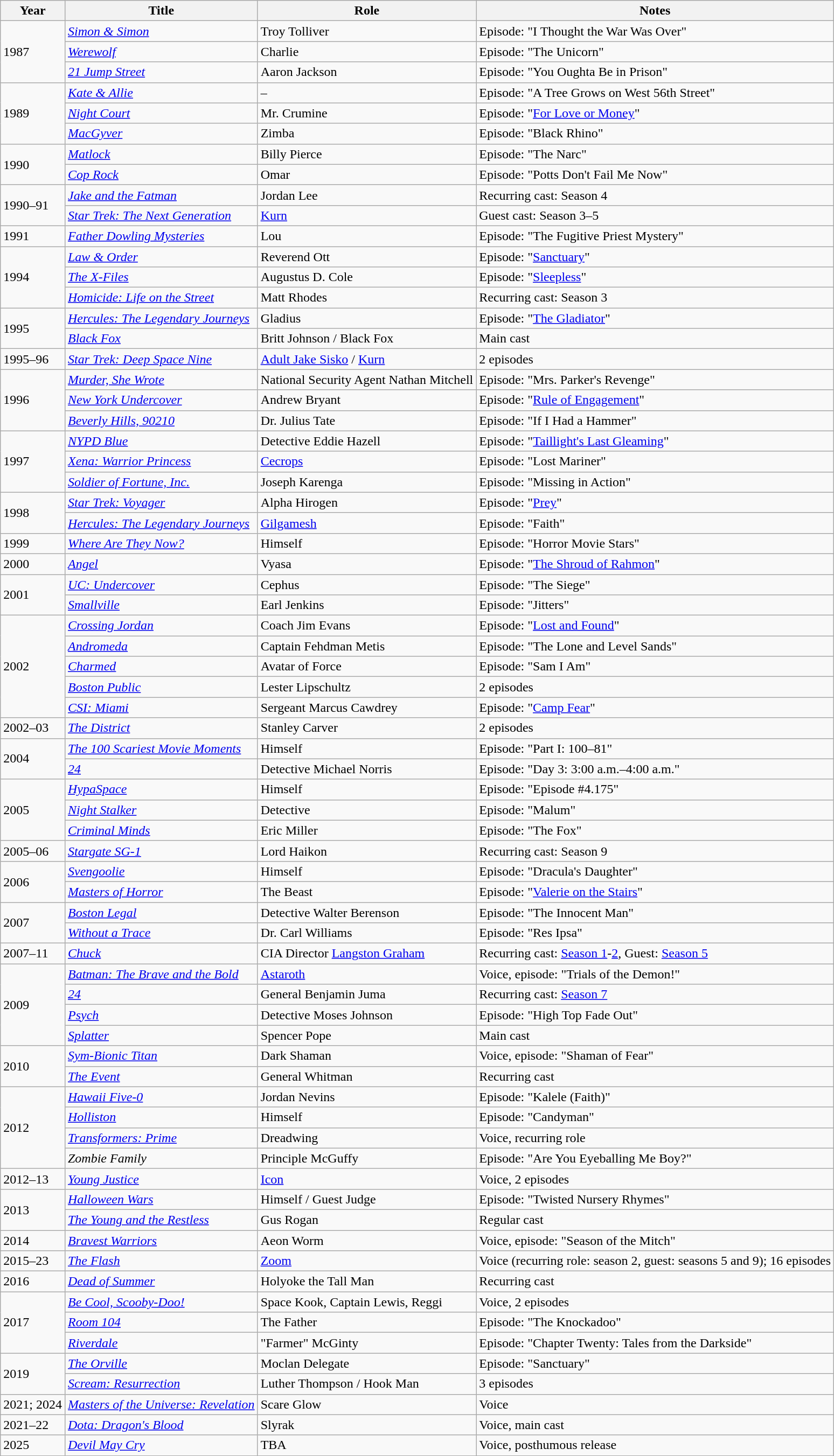<table class="wikitable plainrowheaders sortable">
<tr>
<th>Year</th>
<th>Title</th>
<th>Role</th>
<th>Notes</th>
</tr>
<tr>
<td rowspan="3">1987</td>
<td><em><a href='#'>Simon & Simon</a></em></td>
<td>Troy Tolliver</td>
<td>Episode: "I Thought the War Was Over"</td>
</tr>
<tr>
<td><em><a href='#'>Werewolf</a></em></td>
<td>Charlie</td>
<td>Episode: "The Unicorn"</td>
</tr>
<tr>
<td><em><a href='#'>21 Jump Street</a></em></td>
<td>Aaron Jackson</td>
<td>Episode: "You Oughta Be in Prison"</td>
</tr>
<tr>
<td rowspan="3">1989</td>
<td><em><a href='#'>Kate & Allie</a></em></td>
<td>–</td>
<td>Episode: "A Tree Grows on West 56th Street"</td>
</tr>
<tr>
<td><em><a href='#'>Night Court</a></em></td>
<td>Mr. Crumine</td>
<td>Episode: "<a href='#'>For Love or Money</a>"</td>
</tr>
<tr>
<td><em><a href='#'>MacGyver</a></em></td>
<td>Zimba</td>
<td>Episode: "Black Rhino"</td>
</tr>
<tr>
<td rowspan="2">1990</td>
<td><em><a href='#'>Matlock</a></em></td>
<td>Billy Pierce</td>
<td>Episode: "The Narc"</td>
</tr>
<tr>
<td><em><a href='#'>Cop Rock</a></em></td>
<td>Omar</td>
<td>Episode: "Potts Don't Fail Me Now"</td>
</tr>
<tr>
<td rowspan="2">1990–91</td>
<td><em><a href='#'>Jake and the Fatman</a></em></td>
<td>Jordan Lee</td>
<td>Recurring cast: Season 4</td>
</tr>
<tr>
<td><em><a href='#'>Star Trek: The Next Generation</a></em></td>
<td><a href='#'>Kurn</a></td>
<td>Guest cast: Season 3–5</td>
</tr>
<tr>
<td>1991</td>
<td><em><a href='#'>Father Dowling Mysteries</a></em></td>
<td>Lou</td>
<td>Episode: "The Fugitive Priest Mystery"</td>
</tr>
<tr>
<td rowspan="3">1994</td>
<td><em><a href='#'>Law & Order</a></em></td>
<td>Reverend Ott</td>
<td>Episode: "<a href='#'>Sanctuary</a>"</td>
</tr>
<tr>
<td><em><a href='#'>The X-Files</a></em></td>
<td>Augustus D. Cole</td>
<td>Episode: "<a href='#'>Sleepless</a>"</td>
</tr>
<tr>
<td><em><a href='#'>Homicide: Life on the Street</a></em></td>
<td>Matt Rhodes</td>
<td>Recurring cast: Season 3</td>
</tr>
<tr>
<td rowspan="2">1995</td>
<td><em><a href='#'>Hercules: The Legendary Journeys</a></em></td>
<td>Gladius</td>
<td>Episode: "<a href='#'>The Gladiator</a>"</td>
</tr>
<tr>
<td><em><a href='#'>Black Fox</a></em></td>
<td>Britt Johnson / Black Fox</td>
<td>Main cast</td>
</tr>
<tr>
<td>1995–96</td>
<td><em><a href='#'>Star Trek: Deep Space Nine</a></em></td>
<td><a href='#'>Adult Jake Sisko</a> / <a href='#'>Kurn</a></td>
<td>2 episodes</td>
</tr>
<tr>
<td rowspan="3">1996</td>
<td><em><a href='#'>Murder, She Wrote</a></em></td>
<td>National Security Agent Nathan Mitchell</td>
<td>Episode: "Mrs. Parker's Revenge"</td>
</tr>
<tr>
<td><em><a href='#'>New York Undercover</a></em></td>
<td>Andrew Bryant</td>
<td>Episode: "<a href='#'>Rule of Engagement</a>"</td>
</tr>
<tr>
<td><em><a href='#'>Beverly Hills, 90210</a></em></td>
<td>Dr. Julius Tate</td>
<td>Episode: "If I Had a Hammer"</td>
</tr>
<tr>
<td rowspan="3">1997</td>
<td><em><a href='#'>NYPD Blue</a></em></td>
<td>Detective Eddie Hazell</td>
<td>Episode: "<a href='#'>Taillight's Last Gleaming</a>"</td>
</tr>
<tr>
<td><em><a href='#'>Xena: Warrior Princess</a></em></td>
<td><a href='#'>Cecrops</a></td>
<td>Episode: "Lost Mariner"</td>
</tr>
<tr>
<td><em><a href='#'>Soldier of Fortune, Inc.</a></em></td>
<td>Joseph Karenga</td>
<td>Episode: "Missing in Action"</td>
</tr>
<tr>
<td rowspan="2">1998</td>
<td><em><a href='#'>Star Trek: Voyager</a></em></td>
<td>Alpha Hirogen</td>
<td>Episode: "<a href='#'>Prey</a>"</td>
</tr>
<tr>
<td><em><a href='#'>Hercules: The Legendary Journeys</a></em></td>
<td><a href='#'>Gilgamesh</a></td>
<td>Episode: "Faith"</td>
</tr>
<tr>
<td>1999</td>
<td><em><a href='#'>Where Are They Now?</a></em></td>
<td>Himself</td>
<td>Episode: "Horror Movie Stars"</td>
</tr>
<tr>
<td>2000</td>
<td><em><a href='#'>Angel</a></em></td>
<td>Vyasa</td>
<td>Episode: "<a href='#'>The Shroud of Rahmon</a>"</td>
</tr>
<tr>
<td rowspan="2">2001</td>
<td><em><a href='#'>UC: Undercover</a></em></td>
<td>Cephus</td>
<td>Episode: "The Siege"</td>
</tr>
<tr>
<td><em><a href='#'>Smallville</a></em></td>
<td>Earl Jenkins</td>
<td>Episode: "Jitters"</td>
</tr>
<tr>
<td rowspan="5">2002</td>
<td><em><a href='#'>Crossing Jordan</a></em></td>
<td>Coach Jim Evans</td>
<td>Episode: "<a href='#'>Lost and Found</a>"</td>
</tr>
<tr>
<td><em><a href='#'>Andromeda</a></em></td>
<td>Captain Fehdman Metis</td>
<td>Episode: "The Lone and Level Sands"</td>
</tr>
<tr>
<td><em><a href='#'>Charmed</a></em></td>
<td>Avatar of Force</td>
<td>Episode: "Sam I Am"</td>
</tr>
<tr>
<td><em><a href='#'>Boston Public</a></em></td>
<td>Lester Lipschultz</td>
<td>2 episodes</td>
</tr>
<tr>
<td><em><a href='#'>CSI: Miami</a></em></td>
<td>Sergeant Marcus Cawdrey</td>
<td>Episode: "<a href='#'>Camp Fear</a>"</td>
</tr>
<tr>
<td>2002–03</td>
<td><em><a href='#'>The District</a></em></td>
<td>Stanley Carver</td>
<td>2 episodes</td>
</tr>
<tr>
<td rowspan="2">2004</td>
<td><em><a href='#'>The 100 Scariest Movie Moments</a></em></td>
<td>Himself</td>
<td>Episode: "Part I: 100–81"</td>
</tr>
<tr>
<td><em><a href='#'>24</a></em></td>
<td>Detective Michael Norris</td>
<td>Episode: "Day 3: 3:00 a.m.–4:00 a.m."</td>
</tr>
<tr>
<td rowspan="3">2005</td>
<td><em><a href='#'>HypaSpace</a></em></td>
<td>Himself</td>
<td>Episode: "Episode #4.175"</td>
</tr>
<tr>
<td><em><a href='#'>Night Stalker</a></em></td>
<td>Detective</td>
<td>Episode: "Malum"</td>
</tr>
<tr>
<td><em><a href='#'>Criminal Minds</a></em></td>
<td>Eric Miller</td>
<td>Episode: "The Fox"</td>
</tr>
<tr>
<td>2005–06</td>
<td><em><a href='#'>Stargate SG-1</a></em></td>
<td>Lord Haikon</td>
<td>Recurring cast: Season 9</td>
</tr>
<tr>
<td rowspan="2">2006</td>
<td><em><a href='#'>Svengoolie</a></em></td>
<td>Himself</td>
<td>Episode: "Dracula's Daughter"</td>
</tr>
<tr>
<td><em><a href='#'>Masters of Horror</a></em></td>
<td>The Beast</td>
<td>Episode: "<a href='#'>Valerie on the Stairs</a>"</td>
</tr>
<tr>
<td rowspan="2">2007</td>
<td><em><a href='#'>Boston Legal</a></em></td>
<td>Detective Walter Berenson</td>
<td>Episode: "The Innocent Man"</td>
</tr>
<tr>
<td><em><a href='#'>Without a Trace</a></em></td>
<td>Dr. Carl Williams</td>
<td>Episode: "Res Ipsa"</td>
</tr>
<tr>
<td>2007–11</td>
<td><em><a href='#'>Chuck</a></em></td>
<td>CIA Director <a href='#'>Langston Graham</a></td>
<td>Recurring cast: <a href='#'>Season 1</a>-<a href='#'>2</a>, Guest: <a href='#'>Season 5</a></td>
</tr>
<tr>
<td rowspan="4">2009</td>
<td><em><a href='#'>Batman: The Brave and the Bold</a></em></td>
<td><a href='#'>Astaroth</a></td>
<td>Voice, episode: "Trials of the Demon!"</td>
</tr>
<tr>
<td><em><a href='#'>24</a></em></td>
<td>General Benjamin Juma</td>
<td>Recurring cast: <a href='#'>Season 7</a></td>
</tr>
<tr>
<td><em><a href='#'>Psych</a></em></td>
<td>Detective Moses Johnson</td>
<td>Episode: "High Top Fade Out"</td>
</tr>
<tr>
<td><em><a href='#'>Splatter</a></em></td>
<td>Spencer Pope</td>
<td>Main cast</td>
</tr>
<tr>
<td rowspan="2">2010</td>
<td><em><a href='#'>Sym-Bionic Titan</a></em></td>
<td>Dark Shaman</td>
<td>Voice, episode: "Shaman of Fear"</td>
</tr>
<tr>
<td><em><a href='#'>The Event</a></em></td>
<td>General Whitman</td>
<td>Recurring cast</td>
</tr>
<tr>
<td rowspan="4">2012</td>
<td><em><a href='#'>Hawaii Five-0</a></em></td>
<td>Jordan Nevins</td>
<td>Episode: "Kalele (Faith)"</td>
</tr>
<tr>
<td><em><a href='#'>Holliston</a></em></td>
<td>Himself</td>
<td>Episode: "Candyman"</td>
</tr>
<tr>
<td><em><a href='#'>Transformers: Prime</a></em></td>
<td>Dreadwing</td>
<td>Voice, recurring role</td>
</tr>
<tr>
<td><em>Zombie Family</em></td>
<td>Principle McGuffy</td>
<td>Episode: "Are You Eyeballing Me Boy?"</td>
</tr>
<tr>
<td>2012–13</td>
<td><em><a href='#'>Young Justice</a></em></td>
<td><a href='#'>Icon</a></td>
<td>Voice, 2 episodes</td>
</tr>
<tr>
<td rowspan="2">2013</td>
<td><em><a href='#'>Halloween Wars</a></em></td>
<td>Himself / Guest Judge</td>
<td>Episode: "Twisted Nursery Rhymes"</td>
</tr>
<tr>
<td><em><a href='#'>The Young and the Restless</a></em></td>
<td>Gus Rogan</td>
<td>Regular cast</td>
</tr>
<tr>
<td>2014</td>
<td><em><a href='#'>Bravest Warriors</a></em></td>
<td>Aeon Worm</td>
<td>Voice, episode: "Season of the Mitch"</td>
</tr>
<tr>
<td>2015–23</td>
<td><em><a href='#'>The Flash</a></em></td>
<td><a href='#'>Zoom</a></td>
<td>Voice (recurring role: season 2, guest: seasons 5 and 9); 16 episodes</td>
</tr>
<tr>
<td>2016</td>
<td><em><a href='#'>Dead of Summer</a></em></td>
<td>Holyoke the Tall Man</td>
<td>Recurring cast</td>
</tr>
<tr>
<td rowspan="3">2017</td>
<td><em><a href='#'>Be Cool, Scooby-Doo!</a></em></td>
<td>Space Kook, Captain Lewis, Reggi</td>
<td>Voice, 2 episodes</td>
</tr>
<tr>
<td><em><a href='#'>Room 104</a></em></td>
<td>The Father</td>
<td>Episode: "The Knockadoo"</td>
</tr>
<tr>
<td><em><a href='#'>Riverdale</a></em></td>
<td>"Farmer" McGinty</td>
<td>Episode: "Chapter Twenty: Tales from the Darkside"</td>
</tr>
<tr>
<td rowspan="2">2019</td>
<td><em><a href='#'>The Orville</a></em></td>
<td>Moclan Delegate</td>
<td>Episode: "Sanctuary"</td>
</tr>
<tr>
<td><em><a href='#'>Scream: Resurrection</a></em></td>
<td>Luther Thompson / Hook Man</td>
<td>3 episodes</td>
</tr>
<tr>
<td>2021; 2024</td>
<td><em><a href='#'>Masters of the Universe: Revelation</a></em></td>
<td>Scare Glow</td>
<td>Voice</td>
</tr>
<tr>
<td>2021–22</td>
<td><em><a href='#'>Dota: Dragon's Blood</a></em></td>
<td>Slyrak</td>
<td>Voice, main cast</td>
</tr>
<tr>
<td>2025</td>
<td><em><a href='#'>Devil May Cry</a></em></td>
<td>TBA</td>
<td>Voice, posthumous release</td>
</tr>
</table>
